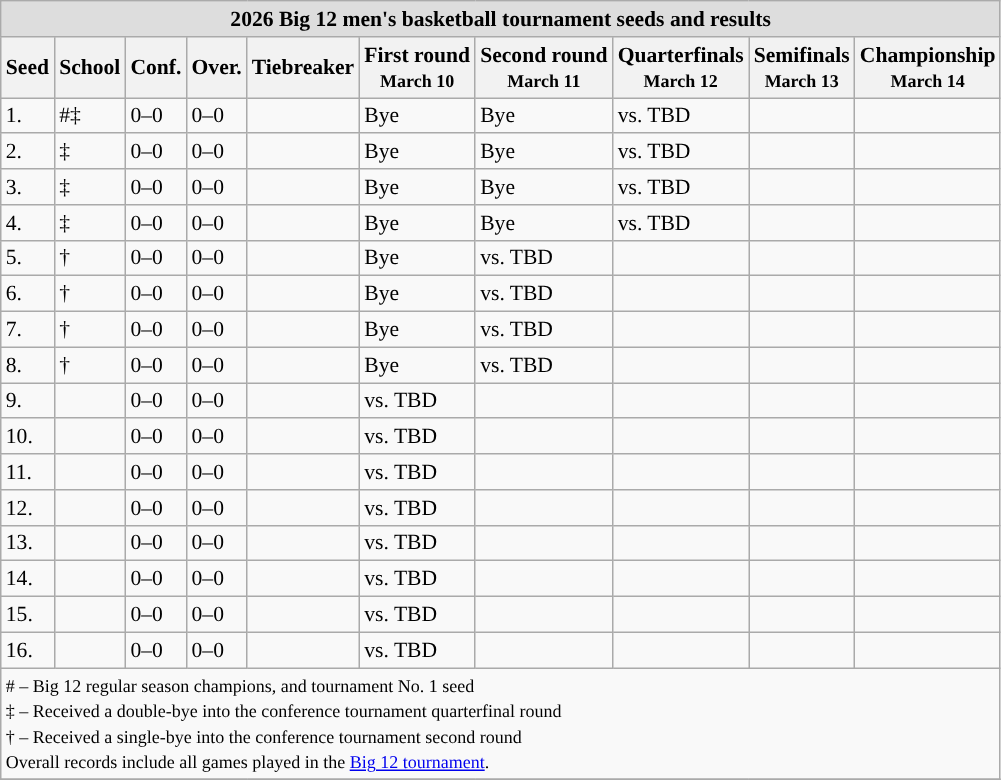<table class="wikitable" style="white-space:nowrap; font-size:90%;">
<tr>
<td colspan="10" style="text-align:center; background:#DDDDDD; font:#000000"><strong>2026 Big 12 men's basketball tournament seeds and results</strong></td>
</tr>
<tr bgcolor="#efefef">
<th>Seed</th>
<th>School</th>
<th>Conf.</th>
<th>Over.</th>
<th>Tiebreaker</th>
<th>First round<br><small>March 10</small></th>
<th>Second round<br><small>March 11</small></th>
<th>Quarterfinals<br><small>March 12</small></th>
<th>Semifinals<br><small>March 13</small></th>
<th>Championship<br><small>March 14</small></th>
</tr>
<tr>
<td>1.</td>
<td>#‡</td>
<td>0–0</td>
<td>0–0</td>
<td></td>
<td>Bye</td>
<td>Bye</td>
<td>vs. TBD</td>
<td></td>
<td></td>
</tr>
<tr>
<td>2.</td>
<td>‡</td>
<td>0–0</td>
<td>0–0</td>
<td></td>
<td>Bye</td>
<td>Bye</td>
<td>vs. TBD</td>
<td></td>
<td></td>
</tr>
<tr>
<td>3.</td>
<td>‡</td>
<td>0–0</td>
<td>0–0</td>
<td></td>
<td>Bye</td>
<td>Bye</td>
<td>vs. TBD</td>
<td></td>
<td></td>
</tr>
<tr>
<td>4.</td>
<td>‡</td>
<td>0–0</td>
<td>0–0</td>
<td></td>
<td>Bye</td>
<td>Bye</td>
<td>vs. TBD</td>
<td></td>
<td></td>
</tr>
<tr>
<td>5.</td>
<td>†</td>
<td>0–0</td>
<td>0–0</td>
<td></td>
<td>Bye</td>
<td>vs. TBD</td>
<td></td>
<td></td>
<td></td>
</tr>
<tr>
<td>6.</td>
<td>†</td>
<td>0–0</td>
<td>0–0</td>
<td></td>
<td>Bye</td>
<td>vs. TBD</td>
<td></td>
<td></td>
<td></td>
</tr>
<tr>
<td>7.</td>
<td>†</td>
<td>0–0</td>
<td>0–0</td>
<td></td>
<td>Bye</td>
<td>vs. TBD</td>
<td></td>
<td></td>
<td></td>
</tr>
<tr>
<td>8.</td>
<td>†</td>
<td>0–0</td>
<td>0–0</td>
<td></td>
<td>Bye</td>
<td>vs. TBD</td>
<td></td>
<td></td>
<td></td>
</tr>
<tr>
<td>9.</td>
<td></td>
<td>0–0</td>
<td>0–0</td>
<td></td>
<td>vs. TBD</td>
<td></td>
<td></td>
<td></td>
<td></td>
</tr>
<tr>
<td>10.</td>
<td></td>
<td>0–0</td>
<td>0–0</td>
<td></td>
<td>vs. TBD</td>
<td></td>
<td></td>
<td></td>
<td></td>
</tr>
<tr>
<td>11.</td>
<td></td>
<td>0–0</td>
<td>0–0</td>
<td></td>
<td>vs. TBD</td>
<td></td>
<td></td>
<td></td>
<td></td>
</tr>
<tr>
<td>12.</td>
<td></td>
<td>0–0</td>
<td>0–0</td>
<td></td>
<td>vs. TBD</td>
<td></td>
<td></td>
<td></td>
<td></td>
</tr>
<tr>
<td>13.</td>
<td></td>
<td>0–0</td>
<td>0–0</td>
<td></td>
<td>vs. TBD</td>
<td></td>
<td></td>
<td></td>
<td></td>
</tr>
<tr>
<td>14.</td>
<td></td>
<td>0–0</td>
<td>0–0</td>
<td></td>
<td>vs. TBD</td>
<td></td>
<td></td>
<td></td>
<td></td>
</tr>
<tr>
<td>15.</td>
<td></td>
<td>0–0</td>
<td>0–0</td>
<td></td>
<td>vs. TBD</td>
<td></td>
<td></td>
<td></td>
<td></td>
</tr>
<tr>
<td>16.</td>
<td></td>
<td>0–0</td>
<td>0–0</td>
<td></td>
<td>vs. TBD</td>
<td></td>
<td></td>
<td></td>
<td></td>
</tr>
<tr>
<td colspan="10" style="text-align:left;"><small># – Big 12 regular season champions, and tournament No. 1 seed<br>‡ – Received a double-bye into the conference tournament quarterfinal round<br>† – Received a single-bye into the conference tournament second round<br>Overall records include all games played in the <a href='#'>Big 12 tournament</a>.</small></td>
</tr>
<tr>
</tr>
</table>
